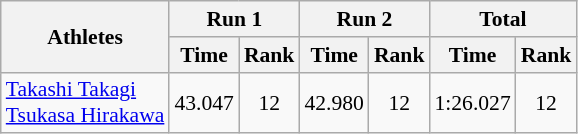<table class="wikitable" border="1" style="font-size:90%">
<tr>
<th rowspan="2">Athletes</th>
<th colspan="2">Run 1</th>
<th colspan="2">Run 2</th>
<th colspan="2">Total</th>
</tr>
<tr>
<th>Time</th>
<th>Rank</th>
<th>Time</th>
<th>Rank</th>
<th>Time</th>
<th>Rank</th>
</tr>
<tr>
<td><a href='#'>Takashi Takagi</a><br><a href='#'>Tsukasa Hirakawa</a></td>
<td align="center">43.047</td>
<td align="center">12</td>
<td align="center">42.980</td>
<td align="center">12</td>
<td align="center">1:26.027</td>
<td align="center">12</td>
</tr>
</table>
